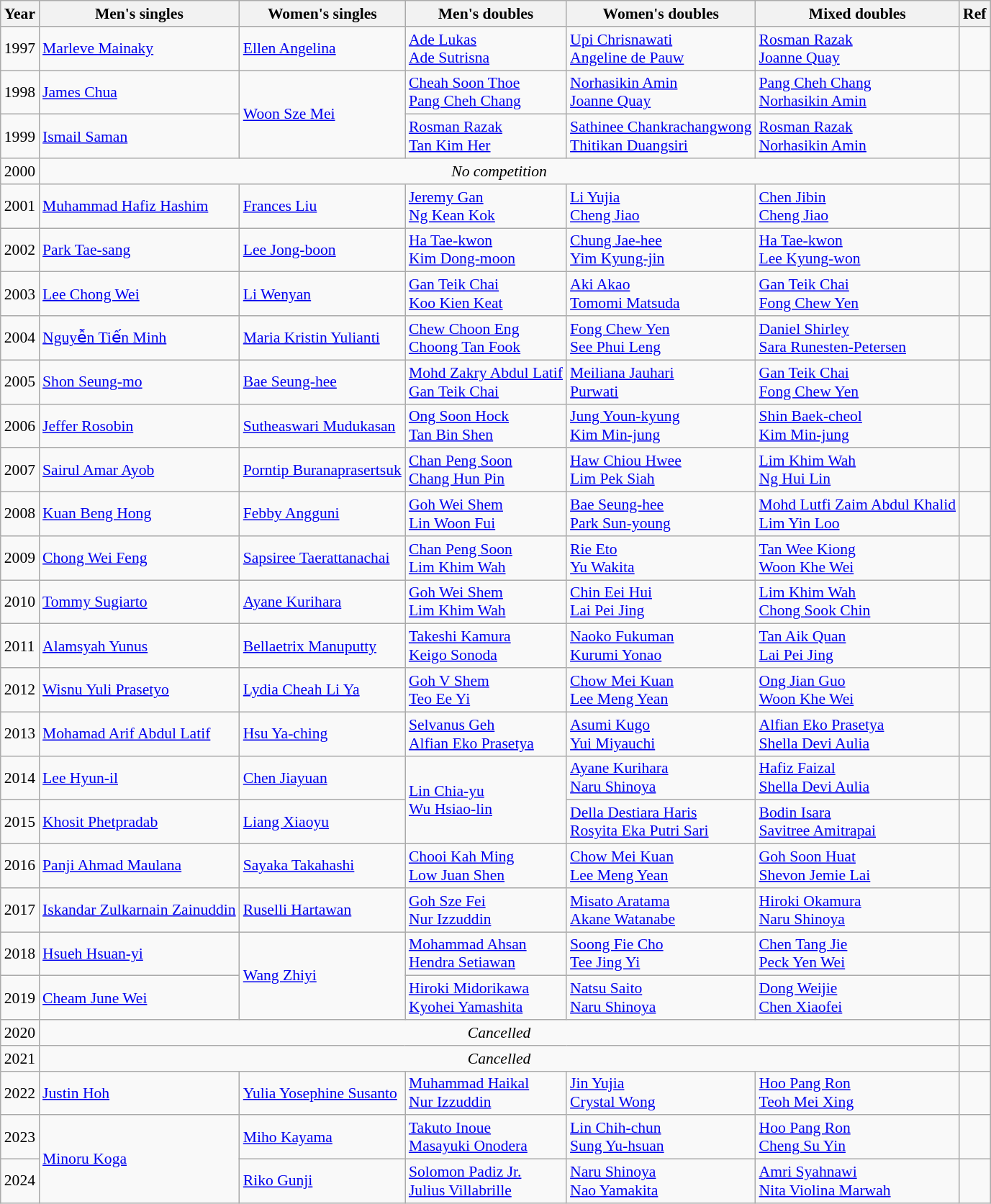<table class=wikitable style="font-size:90%;">
<tr>
<th>Year</th>
<th>Men's singles</th>
<th>Women's singles</th>
<th>Men's doubles</th>
<th>Women's doubles</th>
<th>Mixed doubles</th>
<th>Ref</th>
</tr>
<tr>
<td>1997</td>
<td> <a href='#'>Marleve Mainaky</a></td>
<td> <a href='#'>Ellen Angelina</a></td>
<td> <a href='#'>Ade Lukas</a><br> <a href='#'>Ade Sutrisna</a></td>
<td> <a href='#'>Upi Chrisnawati</a><br> <a href='#'>Angeline de Pauw</a></td>
<td> <a href='#'>Rosman Razak</a><br> <a href='#'>Joanne Quay</a></td>
<td></td>
</tr>
<tr>
<td>1998</td>
<td> <a href='#'>James Chua</a></td>
<td rowspan=2> <a href='#'>Woon Sze Mei</a></td>
<td> <a href='#'>Cheah Soon Thoe</a><br> <a href='#'>Pang Cheh Chang</a></td>
<td> <a href='#'>Norhasikin Amin</a><br> <a href='#'>Joanne Quay</a></td>
<td> <a href='#'>Pang Cheh Chang</a><br> <a href='#'>Norhasikin Amin</a></td>
<td></td>
</tr>
<tr>
<td>1999</td>
<td> <a href='#'>Ismail Saman</a></td>
<td> <a href='#'>Rosman Razak</a><br> <a href='#'>Tan Kim Her</a></td>
<td> <a href='#'>Sathinee Chankrachangwong</a><br> <a href='#'>Thitikan Duangsiri</a></td>
<td> <a href='#'>Rosman Razak</a><br> <a href='#'>Norhasikin Amin</a></td>
<td></td>
</tr>
<tr>
<td>2000</td>
<td colspan=5 align=center><em>No competition</em></td>
</tr>
<tr>
<td>2001</td>
<td> <a href='#'>Muhammad Hafiz Hashim</a></td>
<td> <a href='#'>Frances Liu</a></td>
<td> <a href='#'>Jeremy Gan</a><br> <a href='#'>Ng Kean Kok</a></td>
<td> <a href='#'>Li Yujia</a><br> <a href='#'>Cheng Jiao</a></td>
<td> <a href='#'>Chen Jibin</a><br> <a href='#'>Cheng Jiao</a></td>
<td></td>
</tr>
<tr>
<td>2002</td>
<td> <a href='#'>Park Tae-sang</a></td>
<td> <a href='#'>Lee Jong-boon</a></td>
<td> <a href='#'>Ha Tae-kwon</a><br> <a href='#'>Kim Dong-moon</a></td>
<td> <a href='#'>Chung Jae-hee</a><br> <a href='#'>Yim Kyung-jin</a></td>
<td> <a href='#'>Ha Tae-kwon</a><br> <a href='#'>Lee Kyung-won</a></td>
<td></td>
</tr>
<tr>
<td>2003</td>
<td> <a href='#'>Lee Chong Wei</a></td>
<td> <a href='#'>Li Wenyan</a></td>
<td> <a href='#'>Gan Teik Chai</a><br> <a href='#'>Koo Kien Keat</a></td>
<td> <a href='#'>Aki Akao</a><br> <a href='#'>Tomomi Matsuda</a></td>
<td> <a href='#'>Gan Teik Chai</a><br> <a href='#'>Fong Chew Yen</a></td>
<td></td>
</tr>
<tr>
<td>2004</td>
<td> <a href='#'>Nguyễn Tiến Minh</a></td>
<td> <a href='#'>Maria Kristin Yulianti</a></td>
<td> <a href='#'>Chew Choon Eng</a><br> <a href='#'>Choong Tan Fook</a></td>
<td> <a href='#'>Fong Chew Yen</a><br> <a href='#'>See Phui Leng</a></td>
<td> <a href='#'>Daniel Shirley</a><br> <a href='#'>Sara Runesten-Petersen</a></td>
<td></td>
</tr>
<tr>
<td>2005</td>
<td> <a href='#'>Shon Seung-mo</a></td>
<td> <a href='#'>Bae Seung-hee</a></td>
<td> <a href='#'>Mohd Zakry Abdul Latif</a><br> <a href='#'>Gan Teik Chai</a></td>
<td> <a href='#'>Meiliana Jauhari</a><br> <a href='#'>Purwati</a></td>
<td> <a href='#'>Gan Teik Chai</a><br> <a href='#'>Fong Chew Yen</a></td>
<td></td>
</tr>
<tr>
<td>2006</td>
<td> <a href='#'>Jeffer Rosobin</a></td>
<td> <a href='#'>Sutheaswari Mudukasan</a></td>
<td> <a href='#'>Ong Soon Hock</a><br> <a href='#'>Tan Bin Shen</a></td>
<td> <a href='#'>Jung Youn-kyung</a><br> <a href='#'>Kim Min-jung</a></td>
<td> <a href='#'>Shin Baek-cheol</a><br> <a href='#'>Kim Min-jung</a></td>
<td></td>
</tr>
<tr>
<td>2007</td>
<td> <a href='#'>Sairul Amar Ayob</a></td>
<td> <a href='#'>Porntip Buranaprasertsuk</a></td>
<td> <a href='#'>Chan Peng Soon</a><br> <a href='#'>Chang Hun Pin</a></td>
<td> <a href='#'>Haw Chiou Hwee</a><br> <a href='#'>Lim Pek Siah</a></td>
<td> <a href='#'>Lim Khim Wah</a><br> <a href='#'>Ng Hui Lin</a></td>
<td></td>
</tr>
<tr>
<td>2008</td>
<td> <a href='#'>Kuan Beng Hong</a></td>
<td> <a href='#'>Febby Angguni</a></td>
<td> <a href='#'>Goh Wei Shem</a><br> <a href='#'>Lin Woon Fui</a></td>
<td> <a href='#'>Bae Seung-hee</a><br> <a href='#'>Park Sun-young</a></td>
<td> <a href='#'>Mohd Lutfi Zaim Abdul Khalid</a><br> <a href='#'>Lim Yin Loo</a></td>
<td></td>
</tr>
<tr>
<td>2009</td>
<td> <a href='#'>Chong Wei Feng</a></td>
<td> <a href='#'>Sapsiree Taerattanachai</a></td>
<td> <a href='#'>Chan Peng Soon</a><br> <a href='#'>Lim Khim Wah</a></td>
<td> <a href='#'>Rie Eto</a><br> <a href='#'>Yu Wakita</a></td>
<td> <a href='#'>Tan Wee Kiong</a><br> <a href='#'>Woon Khe Wei</a></td>
<td></td>
</tr>
<tr>
<td>2010</td>
<td> <a href='#'>Tommy Sugiarto</a></td>
<td> <a href='#'>Ayane Kurihara</a></td>
<td> <a href='#'>Goh Wei Shem</a><br> <a href='#'>Lim Khim Wah</a></td>
<td> <a href='#'>Chin Eei Hui</a><br> <a href='#'>Lai Pei Jing</a></td>
<td> <a href='#'>Lim Khim Wah</a><br> <a href='#'>Chong Sook Chin</a></td>
<td></td>
</tr>
<tr>
<td>2011</td>
<td> <a href='#'>Alamsyah Yunus</a></td>
<td> <a href='#'>Bellaetrix Manuputty</a></td>
<td> <a href='#'>Takeshi Kamura</a><br> <a href='#'>Keigo Sonoda</a></td>
<td> <a href='#'>Naoko Fukuman</a><br> <a href='#'>Kurumi Yonao</a></td>
<td> <a href='#'>Tan Aik Quan</a><br> <a href='#'>Lai Pei Jing</a></td>
<td></td>
</tr>
<tr>
<td>2012</td>
<td> <a href='#'>Wisnu Yuli Prasetyo</a></td>
<td> <a href='#'>Lydia Cheah Li Ya</a></td>
<td> <a href='#'>Goh V Shem</a><br> <a href='#'>Teo Ee Yi</a></td>
<td> <a href='#'>Chow Mei Kuan</a><br> <a href='#'>Lee Meng Yean</a></td>
<td> <a href='#'>Ong Jian Guo</a><br> <a href='#'>Woon Khe Wei</a></td>
<td></td>
</tr>
<tr>
<td>2013</td>
<td> <a href='#'>Mohamad Arif Abdul Latif</a></td>
<td> <a href='#'>Hsu Ya-ching</a></td>
<td> <a href='#'>Selvanus Geh</a><br> <a href='#'>Alfian Eko Prasetya</a></td>
<td> <a href='#'>Asumi Kugo</a><br> <a href='#'>Yui Miyauchi</a></td>
<td> <a href='#'>Alfian Eko Prasetya</a><br> <a href='#'>Shella Devi Aulia</a></td>
<td></td>
</tr>
<tr>
<td>2014</td>
<td> <a href='#'>Lee Hyun-il</a></td>
<td> <a href='#'>Chen Jiayuan</a></td>
<td rowspan=2> <a href='#'>Lin Chia-yu</a><br> <a href='#'>Wu Hsiao-lin</a></td>
<td> <a href='#'>Ayane Kurihara</a><br> <a href='#'>Naru Shinoya</a></td>
<td> <a href='#'>Hafiz Faizal</a><br> <a href='#'>Shella Devi Aulia</a></td>
<td></td>
</tr>
<tr>
<td>2015</td>
<td> <a href='#'>Khosit Phetpradab</a></td>
<td> <a href='#'>Liang Xiaoyu</a></td>
<td> <a href='#'>Della Destiara Haris</a><br> <a href='#'>Rosyita Eka Putri Sari</a></td>
<td> <a href='#'>Bodin Isara</a><br> <a href='#'>Savitree Amitrapai</a></td>
<td></td>
</tr>
<tr>
<td>2016</td>
<td> <a href='#'>Panji Ahmad Maulana</a></td>
<td> <a href='#'>Sayaka Takahashi</a></td>
<td> <a href='#'>Chooi Kah Ming</a><br> <a href='#'>Low Juan Shen</a></td>
<td> <a href='#'>Chow Mei Kuan</a><br> <a href='#'>Lee Meng Yean</a></td>
<td> <a href='#'>Goh Soon Huat</a><br> <a href='#'>Shevon Jemie Lai</a></td>
<td></td>
</tr>
<tr>
<td>2017</td>
<td> <a href='#'>Iskandar Zulkarnain Zainuddin</a></td>
<td> <a href='#'>Ruselli Hartawan</a></td>
<td> <a href='#'>Goh Sze Fei</a><br> <a href='#'>Nur Izzuddin</a></td>
<td> <a href='#'>Misato Aratama</a><br> <a href='#'>Akane Watanabe</a></td>
<td> <a href='#'>Hiroki Okamura</a><br> <a href='#'>Naru Shinoya</a></td>
<td></td>
</tr>
<tr>
<td>2018</td>
<td> <a href='#'>Hsueh Hsuan-yi</a></td>
<td rowspan=2> <a href='#'>Wang Zhiyi</a></td>
<td> <a href='#'>Mohammad Ahsan</a><br> <a href='#'>Hendra Setiawan</a></td>
<td> <a href='#'>Soong Fie Cho</a><br> <a href='#'>Tee Jing Yi</a></td>
<td> <a href='#'>Chen Tang Jie</a><br> <a href='#'>Peck Yen Wei</a></td>
<td></td>
</tr>
<tr>
<td>2019</td>
<td> <a href='#'>Cheam June Wei</a></td>
<td> <a href='#'>Hiroki Midorikawa</a><br> <a href='#'>Kyohei Yamashita</a></td>
<td> <a href='#'>Natsu Saito</a><br> <a href='#'>Naru Shinoya</a></td>
<td> <a href='#'>Dong Weijie</a><br> <a href='#'>Chen Xiaofei</a></td>
<td></td>
</tr>
<tr>
<td>2020</td>
<td colspan="5" align="center"><em>Cancelled</em></td>
<td></td>
</tr>
<tr>
<td>2021</td>
<td colspan="5" align="center"><em>Cancelled</em></td>
<td></td>
</tr>
<tr>
<td>2022</td>
<td> <a href='#'>Justin Hoh</a></td>
<td> <a href='#'>Yulia Yosephine Susanto</a></td>
<td> <a href='#'>Muhammad Haikal</a><br> <a href='#'>Nur Izzuddin</a></td>
<td> <a href='#'>Jin Yujia</a><br> <a href='#'>Crystal Wong</a></td>
<td> <a href='#'>Hoo Pang Ron</a><br> <a href='#'>Teoh Mei Xing</a></td>
<td></td>
</tr>
<tr>
<td>2023</td>
<td rowspan=2> <a href='#'>Minoru Koga</a></td>
<td> <a href='#'>Miho Kayama</a></td>
<td> <a href='#'>Takuto Inoue</a> <br> <a href='#'>Masayuki Onodera</a></td>
<td> <a href='#'>Lin Chih-chun</a> <br> <a href='#'>Sung Yu-hsuan</a></td>
<td> <a href='#'>Hoo Pang Ron</a><br> <a href='#'>Cheng Su Yin</a></td>
<td></td>
</tr>
<tr>
<td>2024</td>
<td> <a href='#'>Riko Gunji</a></td>
<td> <a href='#'>Solomon Padiz Jr.</a><br> <a href='#'>Julius Villabrille</a></td>
<td> <a href='#'>Naru Shinoya</a><br> <a href='#'>Nao Yamakita</a></td>
<td> <a href='#'>Amri Syahnawi</a><br> <a href='#'>Nita Violina Marwah</a></td>
<td></td>
</tr>
</table>
